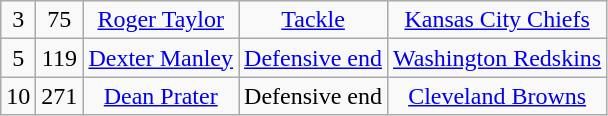<table class="wikitable" style="text-align:center">
<tr>
<td>3</td>
<td>75</td>
<td><a href='#'>Roger Taylor</a></td>
<td><a href='#'>Tackle</a></td>
<td><a href='#'>Kansas City Chiefs</a></td>
</tr>
<tr>
<td>5</td>
<td>119</td>
<td><a href='#'>Dexter Manley</a></td>
<td><a href='#'>Defensive end</a></td>
<td><a href='#'>Washington Redskins</a></td>
</tr>
<tr>
<td>10</td>
<td>271</td>
<td><a href='#'>Dean Prater</a></td>
<td>Defensive end</td>
<td><a href='#'>Cleveland Browns</a></td>
</tr>
</table>
